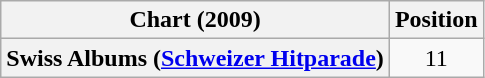<table class="wikitable plainrowheaders" style="text-align:center">
<tr>
<th scope="col">Chart (2009)</th>
<th scope="col">Position</th>
</tr>
<tr>
<th scope="row">Swiss Albums (<a href='#'>Schweizer Hitparade</a>)</th>
<td>11</td>
</tr>
</table>
